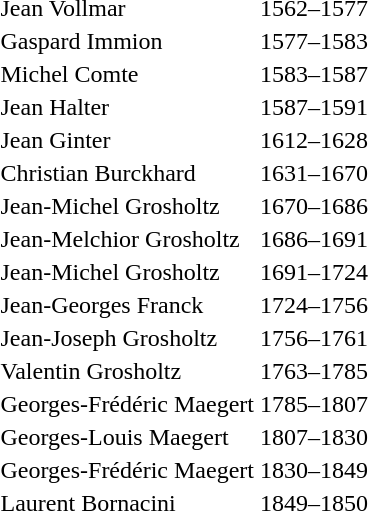<table>
<tr>
<td>Jean Vollmar</td>
<td>1562–1577</td>
</tr>
<tr>
<td>Gaspard Immion</td>
<td>1577–1583</td>
</tr>
<tr>
<td>Michel Comte</td>
<td>1583–1587</td>
</tr>
<tr>
<td>Jean Halter</td>
<td>1587–1591</td>
</tr>
<tr>
<td>Jean Ginter</td>
<td>1612–1628</td>
</tr>
<tr>
<td>Christian Burckhard</td>
<td>1631–1670</td>
</tr>
<tr>
<td>Jean-Michel Grosholtz</td>
<td>1670–1686</td>
</tr>
<tr>
<td>Jean-Melchior Grosholtz</td>
<td>1686–1691</td>
</tr>
<tr>
<td>Jean-Michel Grosholtz</td>
<td>1691–1724</td>
</tr>
<tr>
<td>Jean-Georges Franck</td>
<td>1724–1756</td>
</tr>
<tr>
<td>Jean-Joseph Grosholtz</td>
<td>1756–1761</td>
</tr>
<tr>
<td>Valentin Grosholtz</td>
<td>1763–1785</td>
</tr>
<tr>
<td>Georges-Frédéric Maegert</td>
<td>1785–1807</td>
</tr>
<tr>
<td>Georges-Louis Maegert</td>
<td>1807–1830</td>
</tr>
<tr>
<td>Georges-Frédéric Maegert</td>
<td>1830–1849</td>
</tr>
<tr>
<td>Laurent Bornacini</td>
<td>1849–1850</td>
</tr>
</table>
